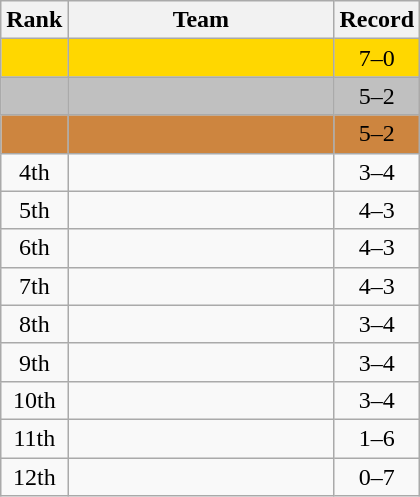<table class=wikitable style="text-align:center;">
<tr>
<th>Rank</th>
<th width=170>Team</th>
<th>Record</th>
</tr>
<tr bgcolor=gold>
<td></td>
<td align=left></td>
<td>7–0</td>
</tr>
<tr bgcolor=silver>
<td></td>
<td align=left></td>
<td>5–2</td>
</tr>
<tr bgcolor=Peru>
<td></td>
<td align=left></td>
<td>5–2</td>
</tr>
<tr>
<td>4th</td>
<td align=left></td>
<td>3–4</td>
</tr>
<tr>
<td>5th</td>
<td align=left></td>
<td>4–3</td>
</tr>
<tr>
<td>6th</td>
<td align=left></td>
<td>4–3</td>
</tr>
<tr>
<td>7th</td>
<td align=left></td>
<td>4–3</td>
</tr>
<tr>
<td>8th</td>
<td align=left></td>
<td>3–4</td>
</tr>
<tr>
<td>9th</td>
<td align=left></td>
<td>3–4</td>
</tr>
<tr>
<td>10th</td>
<td align=left></td>
<td>3–4</td>
</tr>
<tr>
<td>11th</td>
<td align=left></td>
<td>1–6</td>
</tr>
<tr>
<td>12th</td>
<td align=left></td>
<td>0–7</td>
</tr>
</table>
